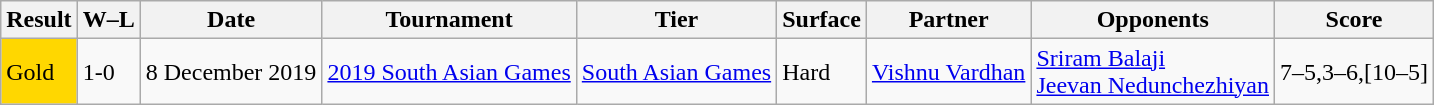<table class="wikitable sortable">
<tr>
<th>Result</th>
<th class="unsortable">W–L</th>
<th>Date</th>
<th>Tournament</th>
<th>Tier</th>
<th>Surface</th>
<th>Partner</th>
<th>Opponents</th>
<th class="unsortable">Score</th>
</tr>
<tr>
<td style="background:Gold">Gold</td>
<td>1-0</td>
<td>8 December 2019</td>
<td><a href='#'>2019 South Asian Games</a></td>
<td><a href='#'>South Asian Games</a></td>
<td>Hard</td>
<td> <a href='#'>Vishnu Vardhan</a></td>
<td> <a href='#'>Sriram Balaji</a><br> <a href='#'>Jeevan Nedunchezhiyan</a></td>
<td>7–5,3–6,[10–5]</td>
</tr>
</table>
